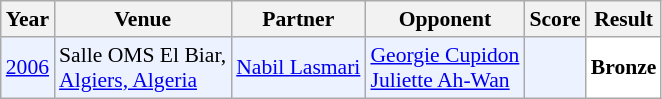<table class="sortable wikitable" style="font-size: 90%;">
<tr>
<th>Year</th>
<th>Venue</th>
<th>Partner</th>
<th>Opponent</th>
<th>Score</th>
<th>Result</th>
</tr>
<tr style="background:#ECF2FF">
<td align="center"><a href='#'>2006</a></td>
<td align="left">Salle OMS El Biar,<br><a href='#'>Algiers, Algeria</a></td>
<td align="left"> <a href='#'>Nabil Lasmari</a></td>
<td align="left"> <a href='#'>Georgie Cupidon</a> <br>  <a href='#'>Juliette Ah-Wan</a></td>
<td align="left"></td>
<td style="text-align:left; background:white"> <strong>Bronze</strong></td>
</tr>
</table>
